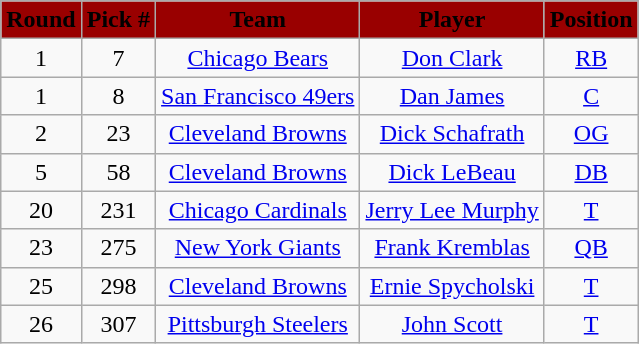<table class="wikitable" style="text-align:center">
<tr style="background:#900;">
<td><strong><span>Round</span></strong></td>
<td><strong><span>Pick #</span></strong></td>
<td><strong><span>Team</span></strong></td>
<td><strong><span>Player</span></strong></td>
<td><strong><span>Position</span></strong></td>
</tr>
<tr>
<td>1</td>
<td align=center>7</td>
<td><a href='#'>Chicago Bears</a></td>
<td><a href='#'>Don Clark</a></td>
<td><a href='#'>RB</a></td>
</tr>
<tr>
<td>1</td>
<td align=center>8</td>
<td><a href='#'>San Francisco 49ers</a></td>
<td><a href='#'>Dan James</a></td>
<td><a href='#'>C</a></td>
</tr>
<tr>
<td>2</td>
<td align=center>23</td>
<td><a href='#'>Cleveland Browns</a></td>
<td><a href='#'>Dick Schafrath</a></td>
<td><a href='#'>OG</a></td>
</tr>
<tr>
<td>5</td>
<td align=center>58</td>
<td><a href='#'>Cleveland Browns</a></td>
<td><a href='#'>Dick LeBeau</a></td>
<td><a href='#'>DB</a></td>
</tr>
<tr>
<td>20</td>
<td align=center>231</td>
<td><a href='#'>Chicago Cardinals</a></td>
<td><a href='#'>Jerry Lee Murphy</a></td>
<td><a href='#'>T</a></td>
</tr>
<tr>
<td>23</td>
<td align=center>275</td>
<td><a href='#'>New York Giants</a></td>
<td><a href='#'>Frank Kremblas</a></td>
<td><a href='#'>QB</a></td>
</tr>
<tr>
<td>25</td>
<td align=center>298</td>
<td><a href='#'>Cleveland Browns</a></td>
<td><a href='#'>Ernie Spycholski</a></td>
<td><a href='#'>T</a></td>
</tr>
<tr>
<td>26</td>
<td align=center>307</td>
<td><a href='#'>Pittsburgh Steelers</a></td>
<td><a href='#'>John Scott</a></td>
<td><a href='#'>T</a></td>
</tr>
</table>
